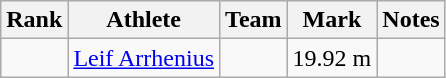<table class="wikitable sortable">
<tr>
<th>Rank</th>
<th>Athlete</th>
<th>Team</th>
<th>Mark</th>
<th>Notes</th>
</tr>
<tr>
<td align=center></td>
<td><a href='#'>Leif Arrhenius</a></td>
<td></td>
<td>19.92 m</td>
<td></td>
</tr>
</table>
